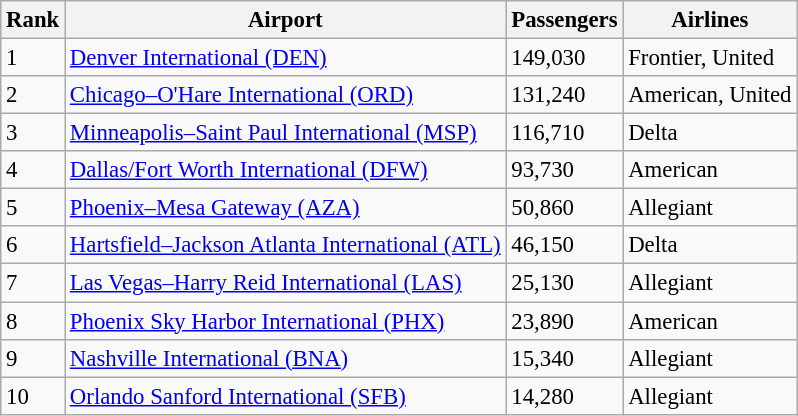<table class="wikitable sortable" style="font-size:95%">
<tr>
<th>Rank</th>
<th>Airport</th>
<th>Passengers</th>
<th>Airlines</th>
</tr>
<tr>
<td>1</td>
<td> <a href='#'>Denver International (DEN)</a></td>
<td>149,030</td>
<td>Frontier, United</td>
</tr>
<tr>
<td>2</td>
<td> <a href='#'>Chicago–O'Hare International (ORD)</a></td>
<td>131,240</td>
<td>American, United</td>
</tr>
<tr>
<td>3</td>
<td> <a href='#'>Minneapolis–Saint Paul International (MSP)</a></td>
<td>116,710</td>
<td>Delta</td>
</tr>
<tr>
<td>4</td>
<td> <a href='#'>Dallas/Fort Worth International (DFW)</a></td>
<td>93,730</td>
<td>American</td>
</tr>
<tr>
<td>5</td>
<td> <a href='#'>Phoenix–Mesa Gateway (AZA)</a></td>
<td>50,860</td>
<td>Allegiant</td>
</tr>
<tr>
<td>6</td>
<td> <a href='#'>Hartsfield–Jackson Atlanta International (ATL)</a></td>
<td>46,150</td>
<td>Delta</td>
</tr>
<tr>
<td>7</td>
<td> <a href='#'>Las Vegas–Harry Reid International (LAS)</a></td>
<td>25,130</td>
<td>Allegiant</td>
</tr>
<tr>
<td>8</td>
<td> <a href='#'>Phoenix Sky Harbor International (PHX)</a></td>
<td>23,890</td>
<td>American</td>
</tr>
<tr>
<td>9</td>
<td> <a href='#'>Nashville International (BNA)</a></td>
<td>15,340</td>
<td>Allegiant</td>
</tr>
<tr>
<td>10</td>
<td> <a href='#'>Orlando Sanford International (SFB)</a></td>
<td>14,280</td>
<td>Allegiant</td>
</tr>
</table>
